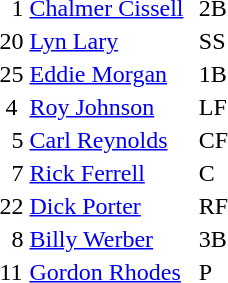<table>
<tr>
<td>  1</td>
<td><a href='#'>Chalmer Cissell</a></td>
<td>2B</td>
</tr>
<tr>
<td>20</td>
<td><a href='#'>Lyn Lary</a></td>
<td>SS</td>
</tr>
<tr>
<td>25</td>
<td><a href='#'>Eddie Morgan</a></td>
<td>1B</td>
</tr>
<tr>
<td> 4</td>
<td><a href='#'>Roy Johnson</a></td>
<td>LF</td>
</tr>
<tr>
<td>  5</td>
<td><a href='#'>Carl Reynolds</a></td>
<td>CF</td>
</tr>
<tr>
<td>  7</td>
<td><a href='#'>Rick Ferrell</a></td>
<td>C</td>
</tr>
<tr>
<td>22</td>
<td><a href='#'>Dick Porter</a></td>
<td>RF</td>
</tr>
<tr>
<td>  8</td>
<td><a href='#'>Billy Werber</a></td>
<td>3B</td>
</tr>
<tr>
<td>11</td>
<td><a href='#'>Gordon Rhodes</a>  </td>
<td>P</td>
</tr>
<tr>
</tr>
</table>
